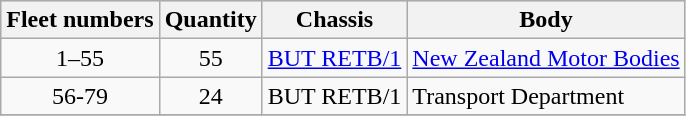<table class="wikitable sortable">
<tr style="background:#E0E0E0;">
<th>Fleet numbers</th>
<th>Quantity</th>
<th>Chassis</th>
<th>Body</th>
</tr>
<tr>
<td align=center>1–55</td>
<td align=center>55</td>
<td><a href='#'>BUT RETB/1</a></td>
<td><a href='#'>New Zealand Motor Bodies</a></td>
</tr>
<tr>
<td align=center>56-79</td>
<td align=center>24</td>
<td>BUT RETB/1</td>
<td>Transport Department</td>
</tr>
<tr>
</tr>
</table>
